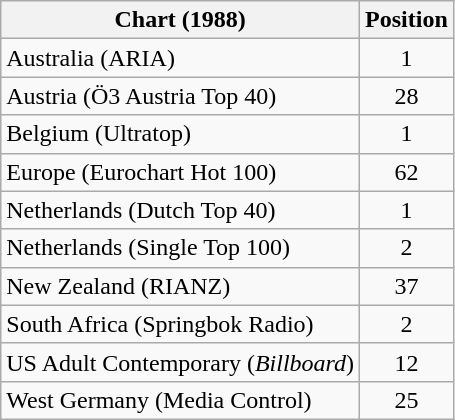<table class="wikitable sortable">
<tr>
<th>Chart (1988)</th>
<th>Position</th>
</tr>
<tr>
<td>Australia (ARIA)</td>
<td style="text-align:center;">1</td>
</tr>
<tr>
<td>Austria (Ö3 Austria Top 40)</td>
<td style="text-align:center;">28</td>
</tr>
<tr>
<td>Belgium (Ultratop)</td>
<td style="text-align:center;">1</td>
</tr>
<tr>
<td>Europe (Eurochart Hot 100)</td>
<td style="text-align:center;">62</td>
</tr>
<tr>
<td>Netherlands (Dutch Top 40)</td>
<td style="text-align:center;">1</td>
</tr>
<tr>
<td>Netherlands (Single Top 100)</td>
<td style="text-align:center;">2</td>
</tr>
<tr>
<td>New Zealand (RIANZ)</td>
<td style="text-align:center;">37</td>
</tr>
<tr>
<td>South Africa (Springbok Radio)</td>
<td style="text-align:center;">2</td>
</tr>
<tr>
<td>US Adult Contemporary (<em>Billboard</em>)</td>
<td style="text-align:center;">12</td>
</tr>
<tr>
<td>West Germany (Media Control)</td>
<td style="text-align:center;">25</td>
</tr>
</table>
